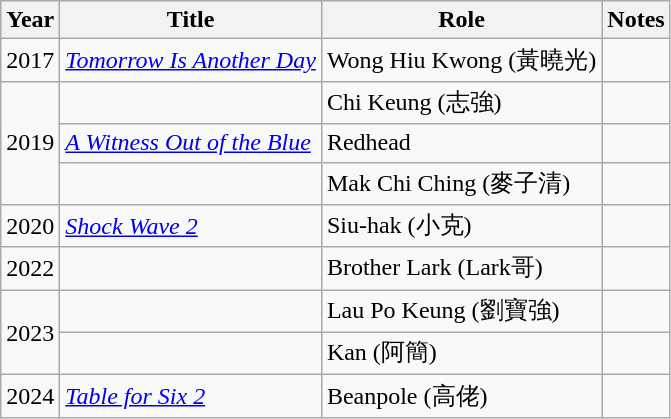<table class="wikitable">
<tr>
<th>Year</th>
<th>Title</th>
<th>Role</th>
<th>Notes</th>
</tr>
<tr>
<td>2017</td>
<td><em><a href='#'>Tomorrow Is Another Day</a></em></td>
<td>Wong Hiu Kwong (黃曉光)</td>
<td></td>
</tr>
<tr>
<td rowspan="3">2019</td>
<td><em></em></td>
<td>Chi Keung (志強)</td>
<td></td>
</tr>
<tr>
<td><em><a href='#'>A Witness Out of the Blue</a></em></td>
<td>Redhead</td>
<td></td>
</tr>
<tr>
<td><em></em></td>
<td>Mak Chi Ching (麥子清)</td>
<td></td>
</tr>
<tr>
<td>2020</td>
<td><em><a href='#'>Shock Wave 2</a></em></td>
<td>Siu-hak (小克)</td>
<td></td>
</tr>
<tr>
<td>2022</td>
<td><em></em></td>
<td>Brother Lark (Lark哥)</td>
<td></td>
</tr>
<tr>
<td rowspan="2">2023</td>
<td><em></em></td>
<td>Lau Po Keung (劉寶強)</td>
<td></td>
</tr>
<tr>
<td><em></em></td>
<td>Kan (阿簡)</td>
<td></td>
</tr>
<tr>
<td>2024</td>
<td><em><a href='#'>Table for Six 2</a></em></td>
<td>Beanpole (高佬)</td>
<td></td>
</tr>
</table>
